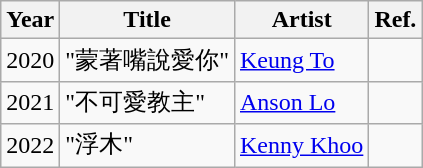<table class="wikitable plainrowheaders">
<tr>
<th scope="col">Year</th>
<th scope="col">Title</th>
<th>Artist</th>
<th>Ref.</th>
</tr>
<tr>
<td>2020</td>
<td>"蒙著嘴說愛你"</td>
<td><a href='#'>Keung To</a></td>
<td></td>
</tr>
<tr>
<td>2021</td>
<td>"不可愛教主"</td>
<td><a href='#'>Anson Lo</a></td>
<td></td>
</tr>
<tr>
<td>2022</td>
<td>"浮木"</td>
<td><a href='#'>Kenny Khoo</a></td>
<td></td>
</tr>
</table>
